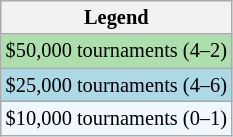<table class="wikitable" style="font-size:85%">
<tr>
<th>Legend</th>
</tr>
<tr style="background:#addfad;">
<td>$50,000 tournaments (4–2)</td>
</tr>
<tr style="background:lightblue;">
<td>$25,000 tournaments (4–6)</td>
</tr>
<tr style="background:#f0f8ff;">
<td>$10,000 tournaments (0–1)</td>
</tr>
</table>
